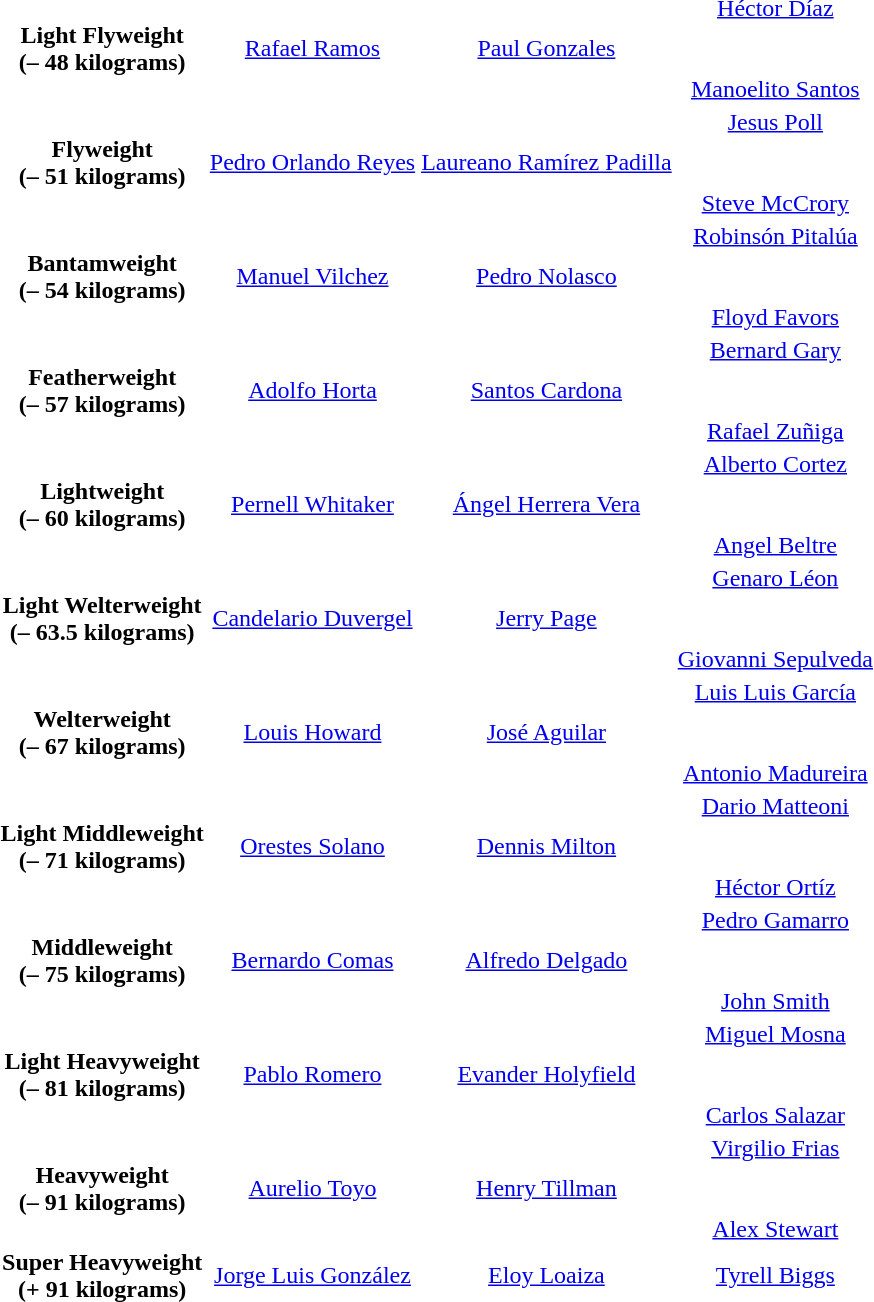<table>
<tr align="center">
<td><strong>Light Flyweight<br>(– 48 kilograms)</strong></td>
<td> <a href='#'>Rafael Ramos</a><br></td>
<td> <a href='#'>Paul Gonzales</a><br></td>
<td> <a href='#'>Héctor Díaz</a><br><br><br> <a href='#'>Manoelito Santos</a><br></td>
</tr>
<tr align="center">
<td><strong>Flyweight<br>(– 51 kilograms)</strong></td>
<td> <a href='#'>Pedro Orlando Reyes</a><br></td>
<td> <a href='#'>Laureano Ramírez Padilla</a><br></td>
<td> <a href='#'>Jesus Poll</a><br><br><br> <a href='#'>Steve McCrory</a><br></td>
</tr>
<tr align="center">
<td><strong>Bantamweight<br>(– 54 kilograms)</strong></td>
<td> <a href='#'>Manuel Vilchez</a><br></td>
<td> <a href='#'>Pedro Nolasco</a><br></td>
<td> <a href='#'>Robinsón Pitalúa</a><br><br><br> <a href='#'>Floyd Favors</a><br></td>
</tr>
<tr align="center">
<td><strong>Featherweight<br>(– 57 kilograms)</strong></td>
<td> <a href='#'>Adolfo Horta</a><br></td>
<td> <a href='#'>Santos Cardona</a><br></td>
<td> <a href='#'>Bernard Gary</a><br><br><br> <a href='#'>Rafael Zuñiga</a><br></td>
</tr>
<tr align="center">
<td><strong>Lightweight<br>(– 60 kilograms)</strong></td>
<td> <a href='#'>Pernell Whitaker</a><br></td>
<td> <a href='#'>Ángel Herrera Vera</a><br></td>
<td> <a href='#'>Alberto Cortez</a><br><br><br> <a href='#'>Angel Beltre</a><br></td>
</tr>
<tr align="center">
<td><strong>Light Welterweight<br>(– 63.5 kilograms)</strong></td>
<td> <a href='#'>Candelario Duvergel</a><br></td>
<td> <a href='#'>Jerry Page</a><br></td>
<td> <a href='#'>Genaro Léon</a><br><br><br> <a href='#'>Giovanni Sepulveda</a><br></td>
</tr>
<tr align="center">
<td><strong>Welterweight<br>(– 67 kilograms)</strong></td>
<td> <a href='#'>Louis Howard</a><br></td>
<td> <a href='#'>José Aguilar</a><br></td>
<td> <a href='#'>Luis Luis García</a><br><br><br> <a href='#'>Antonio Madureira</a><br></td>
</tr>
<tr align="center">
<td><strong>Light Middleweight<br>(– 71 kilograms)</strong></td>
<td> <a href='#'>Orestes Solano</a><br></td>
<td> <a href='#'>Dennis Milton</a><br></td>
<td> <a href='#'>Dario Matteoni</a><br><br><br> <a href='#'>Héctor Ortíz</a><br></td>
</tr>
<tr align="center">
<td><strong>Middleweight<br>(– 75 kilograms)</strong></td>
<td> <a href='#'>Bernardo Comas</a><br></td>
<td> <a href='#'>Alfredo Delgado</a><br></td>
<td> <a href='#'>Pedro Gamarro</a><br><br><br> <a href='#'>John Smith</a><br></td>
</tr>
<tr align="center">
<td><strong>Light Heavyweight<br>(– 81 kilograms)</strong></td>
<td> <a href='#'>Pablo Romero</a><br></td>
<td> <a href='#'>Evander Holyfield</a><br></td>
<td> <a href='#'>Miguel Mosna</a><br><br><br> <a href='#'>Carlos Salazar</a><br></td>
</tr>
<tr align="center">
<td><strong>Heavyweight<br>(– 91 kilograms)</strong></td>
<td> <a href='#'>Aurelio Toyo</a><br></td>
<td> <a href='#'>Henry Tillman</a><br></td>
<td> <a href='#'>Virgilio Frias</a><br><br><br> <a href='#'>Alex Stewart</a><br></td>
</tr>
<tr align="center">
<td><strong>Super Heavyweight<br>(+ 91 kilograms)</strong></td>
<td> <a href='#'>Jorge Luis González</a><br></td>
<td> <a href='#'>Eloy Loaiza</a><br></td>
<td> <a href='#'>Tyrell Biggs</a><br></td>
</tr>
</table>
